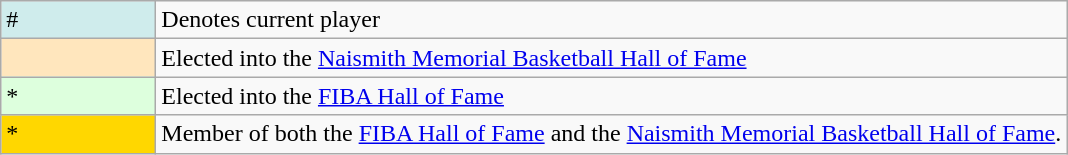<table class="wikitable">
<tr>
<td style="background-color:#cfecec" width="80px">#</td>
<td>Denotes current player</td>
</tr>
<tr>
<td style="background-color:#FFE6BD; width:6em"></td>
<td>Elected into the <a href='#'>Naismith Memorial Basketball Hall of Fame</a></td>
</tr>
<tr>
<td style="background-color:#ddffdd; width:6em">*</td>
<td>Elected into the <a href='#'>FIBA Hall of Fame</a></td>
</tr>
<tr>
<td style="background-color:#FFD700; border:1px solid #aaaaaa; width:6em"> *</td>
<td>Member of both the <a href='#'>FIBA Hall of Fame</a> and the <a href='#'>Naismith Memorial Basketball Hall of Fame</a>.</td>
</tr>
</table>
